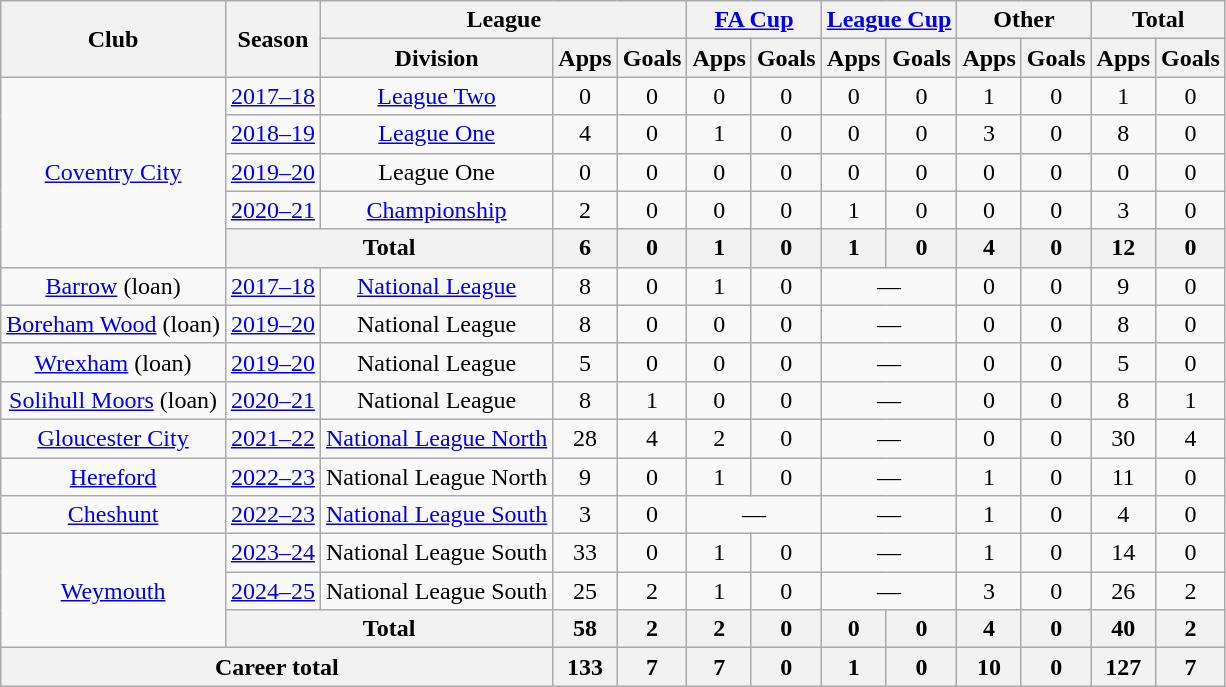<table class="wikitable" style="text-align: center">
<tr>
<th rowspan="2">Club</th>
<th rowspan="2">Season</th>
<th colspan="3">League</th>
<th colspan="2"><a href='#'>FA Cup</a></th>
<th colspan="2"><a href='#'>League Cup</a></th>
<th colspan="2">Other</th>
<th colspan="2">Total</th>
</tr>
<tr>
<th>Division</th>
<th>Apps</th>
<th>Goals</th>
<th>Apps</th>
<th>Goals</th>
<th>Apps</th>
<th>Goals</th>
<th>Apps</th>
<th>Goals</th>
<th>Apps</th>
<th>Goals</th>
</tr>
<tr>
<td rowspan=5><a href='#'>Coventry City</a></td>
<td><a href='#'>2017–18</a></td>
<td><a href='#'>League Two</a></td>
<td>0</td>
<td>0</td>
<td>0</td>
<td>0</td>
<td>0</td>
<td>0</td>
<td>1</td>
<td>0</td>
<td>1</td>
<td>0</td>
</tr>
<tr>
<td><a href='#'>2018–19</a></td>
<td><a href='#'>League One</a></td>
<td>4</td>
<td>0</td>
<td>1</td>
<td>0</td>
<td>0</td>
<td>0</td>
<td>3</td>
<td>0</td>
<td>8</td>
<td>0</td>
</tr>
<tr>
<td><a href='#'>2019–20</a></td>
<td>League One</td>
<td>0</td>
<td>0</td>
<td>0</td>
<td>0</td>
<td>0</td>
<td>0</td>
<td>0</td>
<td>0</td>
<td>0</td>
<td>0</td>
</tr>
<tr>
<td><a href='#'>2020–21</a></td>
<td><a href='#'>Championship</a></td>
<td>2</td>
<td>0</td>
<td>0</td>
<td>0</td>
<td>1</td>
<td>0</td>
<td>0</td>
<td>0</td>
<td>3</td>
<td>0</td>
</tr>
<tr>
<th colspan=2>Total</th>
<th>6</th>
<th>0</th>
<th>1</th>
<th>0</th>
<th>1</th>
<th>0</th>
<th>4</th>
<th>0</th>
<th>12</th>
<th>0</th>
</tr>
<tr>
<td><a href='#'>Barrow</a> (loan)</td>
<td><a href='#'>2017–18</a></td>
<td><a href='#'>National League</a></td>
<td>8</td>
<td>0</td>
<td>1</td>
<td>0</td>
<td colspan="2">—</td>
<td>0</td>
<td>0</td>
<td>9</td>
<td>0</td>
</tr>
<tr>
<td><a href='#'>Boreham Wood</a> (loan)</td>
<td><a href='#'>2019–20</a></td>
<td>National League</td>
<td>8</td>
<td>0</td>
<td>0</td>
<td>0</td>
<td colspan="2">—</td>
<td>0</td>
<td>0</td>
<td>8</td>
<td>0</td>
</tr>
<tr>
<td><a href='#'>Wrexham</a> (loan)</td>
<td><a href='#'>2019–20</a></td>
<td>National League</td>
<td>5</td>
<td>0</td>
<td>0</td>
<td>0</td>
<td colspan="2">—</td>
<td>0</td>
<td>0</td>
<td>5</td>
<td>0</td>
</tr>
<tr>
<td><a href='#'>Solihull Moors</a> (loan)</td>
<td><a href='#'>2020–21</a></td>
<td>National League</td>
<td>8</td>
<td>1</td>
<td>0</td>
<td>0</td>
<td colspan="2">—</td>
<td>0</td>
<td>0</td>
<td>8</td>
<td>1</td>
</tr>
<tr>
<td><a href='#'>Gloucester City</a></td>
<td><a href='#'>2021–22</a></td>
<td><a href='#'>National League North</a></td>
<td>28</td>
<td>4</td>
<td>2</td>
<td>0</td>
<td colspan="2">—</td>
<td>0</td>
<td>0</td>
<td>30</td>
<td>4</td>
</tr>
<tr>
<td><a href='#'>Hereford</a></td>
<td><a href='#'>2022–23</a></td>
<td>National League North</td>
<td>9</td>
<td>0</td>
<td>1</td>
<td>0</td>
<td colspan="2">—</td>
<td>1</td>
<td>0</td>
<td>11</td>
<td>0</td>
</tr>
<tr>
<td><a href='#'>Cheshunt</a></td>
<td><a href='#'>2022–23</a></td>
<td><a href='#'>National League South</a></td>
<td>3</td>
<td>0</td>
<td colspan="2">—</td>
<td colspan="2">—</td>
<td>1</td>
<td>0</td>
<td>4</td>
<td>0</td>
</tr>
<tr>
<td rowspan="3"><a href='#'>Weymouth</a></td>
<td><a href='#'>2023–24</a></td>
<td>National League South</td>
<td>33</td>
<td>0</td>
<td>1</td>
<td>0</td>
<td colspan="2">—</td>
<td>1</td>
<td>0</td>
<td>14</td>
<td>0</td>
</tr>
<tr>
<td><a href='#'>2024–25</a></td>
<td>National League South</td>
<td>25</td>
<td>2</td>
<td>1</td>
<td>0</td>
<td colspan="2">—</td>
<td>3</td>
<td>0</td>
<td>26</td>
<td>2</td>
</tr>
<tr>
<th colspan="2">Total</th>
<th>58</th>
<th>2</th>
<th>2</th>
<th>0</th>
<th>0</th>
<th>0</th>
<th>4</th>
<th>0</th>
<th>40</th>
<th>2</th>
</tr>
<tr>
<th colspan="3">Career total</th>
<th>133</th>
<th>7</th>
<th>7</th>
<th>0</th>
<th>1</th>
<th>0</th>
<th>10</th>
<th>0</th>
<th>127</th>
<th>7</th>
</tr>
</table>
